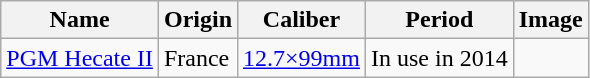<table class="wikitable mw-collapsible mw-collapsed">
<tr>
<th>Name</th>
<th>Origin</th>
<th>Caliber</th>
<th>Period</th>
<th>Image</th>
</tr>
<tr>
<td><a href='#'>PGM Hecate II</a></td>
<td>France</td>
<td><a href='#'>12.7×99mm</a></td>
<td>In use in 2014</td>
<td></td>
</tr>
</table>
